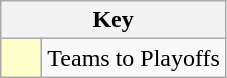<table class="wikitable" style="text-align: center;">
<tr>
<th colspan=2>Key</th>
</tr>
<tr>
<td style="background:#ffffcc; width:20px;"></td>
<td align=left>Teams to Playoffs</td>
</tr>
</table>
